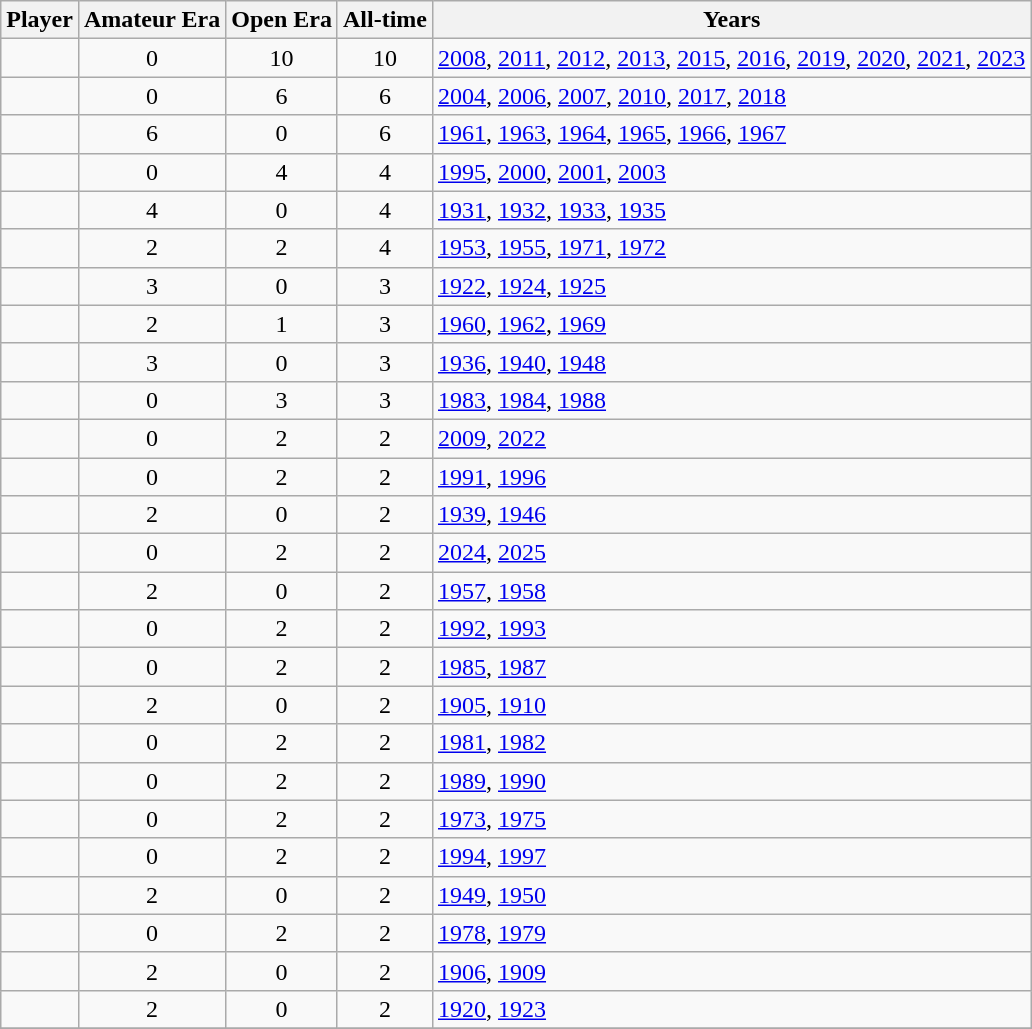<table class="wikitable sortable">
<tr>
<th scope="col">Player</th>
<th scope="col">Amateur Era</th>
<th scope="col">Open Era</th>
<th scope="col">All-time</th>
<th scope="col" class="unsortable">Years</th>
</tr>
<tr>
<td></td>
<td align="center">0</td>
<td align="center">10</td>
<td align="center">10</td>
<td><a href='#'>2008</a>, <a href='#'>2011</a>, <a href='#'>2012</a>, <a href='#'>2013</a>, <a href='#'>2015</a>, <a href='#'>2016</a>, <a href='#'>2019</a>, <a href='#'>2020</a>, <a href='#'>2021</a>, <a href='#'>2023</a></td>
</tr>
<tr>
<td></td>
<td align="center">0</td>
<td align="center">6</td>
<td align="center">6</td>
<td><a href='#'>2004</a>, <a href='#'>2006</a>, <a href='#'>2007</a>, <a href='#'>2010</a>, <a href='#'>2017</a>, <a href='#'>2018</a></td>
</tr>
<tr>
<td></td>
<td align="center">6</td>
<td align="center">0</td>
<td align="center">6</td>
<td><a href='#'>1961</a>, <a href='#'>1963</a>, <a href='#'>1964</a>, <a href='#'>1965</a>, <a href='#'>1966</a>, <a href='#'>1967</a></td>
</tr>
<tr>
<td></td>
<td align="center">0</td>
<td align="center">4</td>
<td align="center">4</td>
<td><a href='#'>1995</a>, <a href='#'>2000</a>, <a href='#'>2001</a>, <a href='#'>2003</a></td>
</tr>
<tr>
<td></td>
<td align="center">4</td>
<td align="center">0</td>
<td align="center">4</td>
<td><a href='#'>1931</a>, <a href='#'>1932</a>, <a href='#'>1933</a>, <a href='#'>1935</a></td>
</tr>
<tr>
<td></td>
<td align="center">2</td>
<td align="center">2</td>
<td align="center">4</td>
<td><a href='#'>1953</a>, <a href='#'>1955</a>, <a href='#'>1971</a>, <a href='#'>1972</a></td>
</tr>
<tr>
<td></td>
<td align="center">3</td>
<td align="center">0</td>
<td align="center">3</td>
<td><a href='#'>1922</a>, <a href='#'>1924</a>, <a href='#'>1925</a></td>
</tr>
<tr>
<td></td>
<td align="center">2</td>
<td align="center">1</td>
<td align="center">3</td>
<td><a href='#'>1960</a>, <a href='#'>1962</a>, <a href='#'>1969</a></td>
</tr>
<tr>
<td></td>
<td align="center">3</td>
<td align="center">0</td>
<td align="center">3</td>
<td><a href='#'>1936</a>, <a href='#'>1940</a>, <a href='#'>1948</a></td>
</tr>
<tr>
<td></td>
<td align="center">0</td>
<td align="center">3</td>
<td align="center">3</td>
<td><a href='#'>1983</a>, <a href='#'>1984</a>, <a href='#'>1988</a></td>
</tr>
<tr>
<td></td>
<td align="center">0</td>
<td align="center">2</td>
<td align="center">2</td>
<td><a href='#'>2009</a>, <a href='#'>2022</a></td>
</tr>
<tr>
<td></td>
<td align="center">0</td>
<td align="center">2</td>
<td align="center">2</td>
<td><a href='#'>1991</a>, <a href='#'>1996</a></td>
</tr>
<tr>
<td></td>
<td align="center">2</td>
<td align="center">0</td>
<td align="center">2</td>
<td><a href='#'>1939</a>, <a href='#'>1946</a></td>
</tr>
<tr>
<td></td>
<td align="center">0</td>
<td align="center">2</td>
<td align="center">2</td>
<td><a href='#'>2024</a>, <a href='#'>2025</a></td>
</tr>
<tr>
<td></td>
<td align="center">2</td>
<td align="center">0</td>
<td align="center">2</td>
<td><a href='#'>1957</a>, <a href='#'>1958</a></td>
</tr>
<tr>
<td></td>
<td align="center">0</td>
<td align="center">2</td>
<td align="center">2</td>
<td><a href='#'>1992</a>, <a href='#'>1993</a></td>
</tr>
<tr>
<td></td>
<td align="center">0</td>
<td align="center">2</td>
<td align="center">2</td>
<td><a href='#'>1985</a>, <a href='#'>1987</a></td>
</tr>
<tr>
<td></td>
<td align="center">2</td>
<td align="center">0</td>
<td align="center">2</td>
<td><a href='#'>1905</a>, <a href='#'>1910</a></td>
</tr>
<tr>
<td></td>
<td align="center">0</td>
<td align="center">2</td>
<td align="center">2</td>
<td><a href='#'>1981</a>, <a href='#'>1982</a></td>
</tr>
<tr>
<td></td>
<td align="center">0</td>
<td align="center">2</td>
<td align="center">2</td>
<td><a href='#'>1989</a>, <a href='#'>1990</a></td>
</tr>
<tr>
<td></td>
<td align="center">0</td>
<td align="center">2</td>
<td align="center">2</td>
<td><a href='#'>1973</a>, <a href='#'>1975</a></td>
</tr>
<tr>
<td></td>
<td align="center">0</td>
<td align="center">2</td>
<td align="center">2</td>
<td><a href='#'>1994</a>, <a href='#'>1997</a></td>
</tr>
<tr>
<td></td>
<td align="center">2</td>
<td align="center">0</td>
<td align="center">2</td>
<td><a href='#'>1949</a>, <a href='#'>1950</a></td>
</tr>
<tr>
<td></td>
<td align="center">0</td>
<td align="center">2</td>
<td align="center">2</td>
<td><a href='#'>1978</a>, <a href='#'>1979</a></td>
</tr>
<tr>
<td></td>
<td align="center">2</td>
<td align="center">0</td>
<td align="center">2</td>
<td><a href='#'>1906</a>, <a href='#'>1909</a></td>
</tr>
<tr>
<td></td>
<td align="center">2</td>
<td align="center">0</td>
<td align="center">2</td>
<td><a href='#'>1920</a>, <a href='#'>1923</a></td>
</tr>
<tr>
</tr>
</table>
